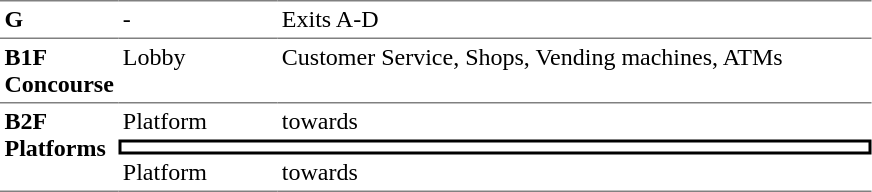<table border=0 cellspacing=0 cellpadding=3>
<tr>
<td style="border-top:solid 1px gray;" width=50 valign=top><strong>G</strong></td>
<td style="border-top:solid 1px gray;" width=100 valign=top>-</td>
<td style="border-top:solid 1px gray;" width=390 valign=top>Exits A-D</td>
</tr>
<tr>
<td style="border-bottom:solid 1px gray; border-top:solid 1px gray;" valign=top width=50><strong>B1F<br>Concourse</strong></td>
<td style="border-bottom:solid 1px gray; border-top:solid 1px gray;" valign=top width=100>Lobby</td>
<td style="border-bottom:solid 1px gray; border-top:solid 1px gray;" valign=top width=390>Customer Service, Shops, Vending machines, ATMs</td>
</tr>
<tr>
<td style="border-bottom:solid 1px gray;" rowspan=3 valign=top><strong>B2F<br>Platforms</strong></td>
<td>Platform</td>
<td>  towards  </td>
</tr>
<tr>
<td style="border-right:solid 2px black;border-left:solid 2px black;border-top:solid 2px black;border-bottom:solid 2px black;text-align:center;" colspan=2></td>
</tr>
<tr>
<td style="border-bottom:solid 1px gray;">Platform</td>
<td style="border-bottom:solid 1px gray;">  towards   </td>
</tr>
</table>
